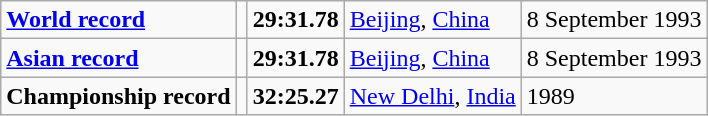<table class="wikitable">
<tr>
<td><strong><a href='#'>World record</a></strong></td>
<td></td>
<td><strong>29:31.78</strong></td>
<td><a href='#'>Beijing</a>, <a href='#'>China</a></td>
<td>8 September 1993</td>
</tr>
<tr>
<td><strong><a href='#'>Asian record</a></strong></td>
<td></td>
<td><strong>29:31.78</strong></td>
<td><a href='#'>Beijing</a>, <a href='#'>China</a></td>
<td>8 September 1993</td>
</tr>
<tr>
<td><strong>Championship record</strong></td>
<td></td>
<td><strong>32:25.27</strong></td>
<td><a href='#'>New Delhi</a>, <a href='#'>India</a></td>
<td>1989</td>
</tr>
</table>
